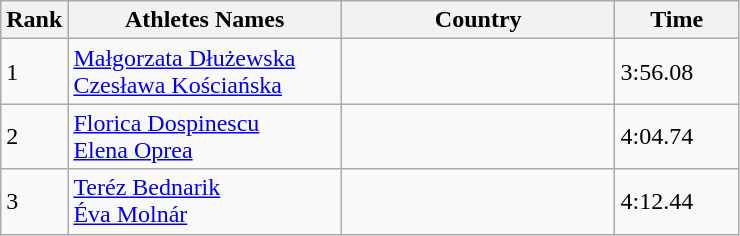<table class="wikitable">
<tr>
<th width=25>Rank</th>
<th width=175>Athletes Names</th>
<th width=175>Country</th>
<th width=75>Time</th>
</tr>
<tr>
<td>1</td>
<td><a href='#'>Małgorzata Dłużewska</a><br><a href='#'>Czesława Kościańska</a></td>
<td></td>
<td>3:56.08</td>
</tr>
<tr>
<td>2</td>
<td><a href='#'>Florica Dospinescu</a><br><a href='#'>Elena Oprea</a></td>
<td></td>
<td>4:04.74</td>
</tr>
<tr>
<td>3</td>
<td><a href='#'>Teréz Bednarik</a><br><a href='#'>Éva Molnár</a></td>
<td></td>
<td>4:12.44</td>
</tr>
</table>
